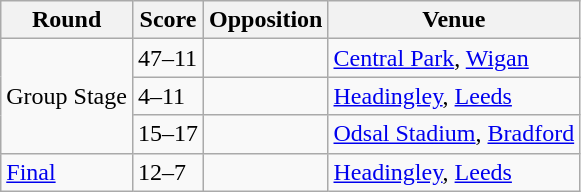<table class="wikitable">
<tr>
<th>Round</th>
<th>Score</th>
<th>Opposition</th>
<th>Venue</th>
</tr>
<tr>
<td rowspan="3">Group Stage</td>
<td>47–11</td>
<td></td>
<td><a href='#'>Central Park</a>, <a href='#'>Wigan</a></td>
</tr>
<tr>
<td>4–11</td>
<td></td>
<td><a href='#'>Headingley</a>, <a href='#'>Leeds</a></td>
</tr>
<tr>
<td>15–17</td>
<td></td>
<td><a href='#'>Odsal Stadium</a>, <a href='#'>Bradford</a></td>
</tr>
<tr>
<td><a href='#'>Final</a></td>
<td>12–7</td>
<td></td>
<td><a href='#'>Headingley</a>, <a href='#'>Leeds</a></td>
</tr>
</table>
